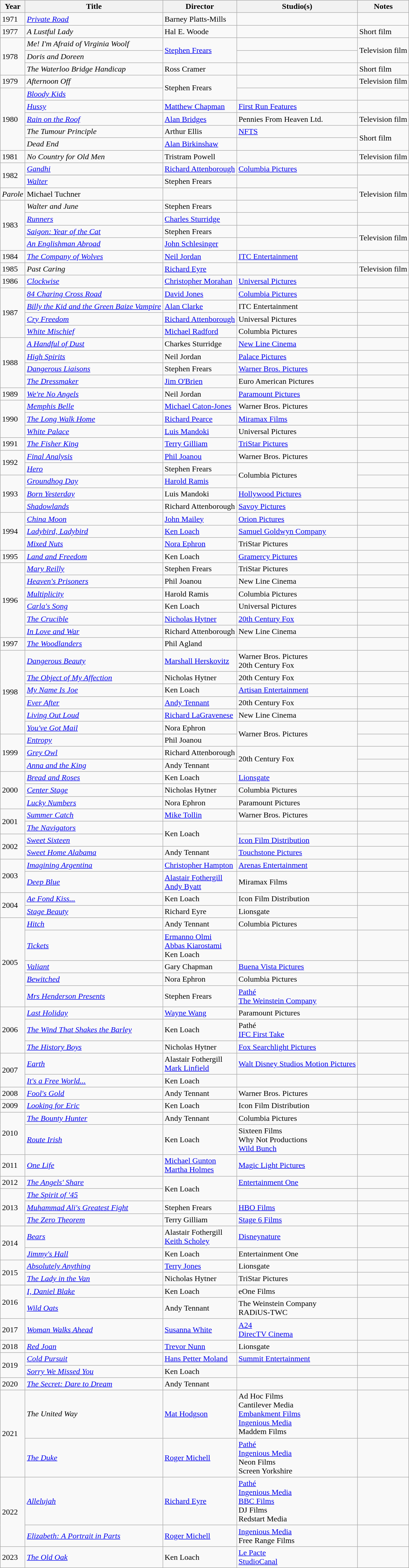<table class="wikitable plainrowheaders">
<tr>
<th>Year</th>
<th>Title</th>
<th>Director</th>
<th>Studio(s)</th>
<th>Notes</th>
</tr>
<tr>
<td>1971</td>
<td><em><a href='#'>Private Road</a></em></td>
<td>Barney Platts-Mills</td>
<td></td>
</tr>
<tr>
<td>1977</td>
<td><em>A Lustful Lady</em></td>
<td>Hal E. Woode</td>
<td></td>
<td>Short film</td>
</tr>
<tr>
<td rowspan=3>1978</td>
<td><em>Me! I'm Afraid of Virginia Woolf</em></td>
<td rowspan=2><a href='#'>Stephen Frears</a></td>
<td></td>
<td rowspan=2>Television film</td>
</tr>
<tr>
<td><em>Doris and Doreen</em></td>
</tr>
<tr>
<td><em>The Waterloo Bridge Handicap</em></td>
<td>Ross Cramer</td>
<td></td>
<td>Short film</td>
</tr>
<tr>
<td>1979</td>
<td><em>Afternoon Off</em></td>
<td rowspan=2>Stephen Frears</td>
<td></td>
<td>Television film</td>
</tr>
<tr>
<td rowspan=5>1980</td>
<td><em><a href='#'>Bloody Kids</a></em></td>
<td></td>
</tr>
<tr>
<td><em><a href='#'>Hussy</a></em></td>
<td><a href='#'>Matthew Chapman</a></td>
<td><a href='#'>First Run Features</a></td>
<td></td>
</tr>
<tr>
<td><em><a href='#'>Rain on the Roof</a></em></td>
<td><a href='#'>Alan Bridges</a></td>
<td>Pennies From Heaven Ltd.</td>
<td>Television film</td>
</tr>
<tr>
<td><em>The Tumour Principle</em></td>
<td>Arthur Ellis</td>
<td><a href='#'>NFTS</a></td>
<td rowspan=2>Short film</td>
</tr>
<tr>
<td><em>Dead End</em></td>
<td><a href='#'>Alan Birkinshaw</a></td>
<td></td>
</tr>
<tr>
<td>1981</td>
<td><em>No Country for Old Men</em></td>
<td>Tristram Powell</td>
<td></td>
<td>Television film</td>
</tr>
<tr>
<td rowspan=3>1982</td>
<td><em><a href='#'>Gandhi</a></em></td>
<td><a href='#'>Richard Attenborough</a></td>
<td><a href='#'>Columbia Pictures</a></td>
<td></td>
</tr>
<tr>
</tr>
<tr>
<td><em><a href='#'>Walter</a></em></td>
<td>Stephen Frears</td>
<td></td>
<td rowspan=3>Television film</td>
</tr>
<tr>
<td><em>Parole</em></td>
<td>Michael Tuchner</td>
<td></td>
</tr>
<tr>
<td rowspan=4>1983</td>
<td><em>Walter and June</em></td>
<td>Stephen Frears</td>
<td></td>
</tr>
<tr>
<td><em><a href='#'>Runners</a></em></td>
<td><a href='#'>Charles Sturridge</a></td>
<td></td>
<td></td>
</tr>
<tr>
<td><em><a href='#'>Saigon: Year of the Cat</a></em></td>
<td>Stephen Frears</td>
<td></td>
<td rowspan=2>Television film</td>
</tr>
<tr>
<td><em><a href='#'>An Englishman Abroad</a></em></td>
<td><a href='#'>John Schlesinger</a></td>
<td></td>
</tr>
<tr>
<td>1984</td>
<td><em><a href='#'>The Company of Wolves</a></em></td>
<td><a href='#'>Neil Jordan</a></td>
<td><a href='#'>ITC Entertainment</a></td>
<td></td>
</tr>
<tr>
<td>1985</td>
<td><em>Past Caring</em></td>
<td><a href='#'>Richard Eyre</a></td>
<td></td>
<td>Television film</td>
</tr>
<tr>
<td>1986</td>
<td><em><a href='#'>Clockwise</a></em></td>
<td><a href='#'>Christopher Morahan</a></td>
<td><a href='#'>Universal Pictures</a></td>
<td></td>
</tr>
<tr>
<td rowspan=4>1987</td>
<td><em><a href='#'>84 Charing Cross Road</a></em></td>
<td><a href='#'>David Jones</a></td>
<td><a href='#'>Columbia Pictures</a></td>
<td></td>
</tr>
<tr>
<td><em><a href='#'>Billy the Kid and the Green Baize Vampire</a></em></td>
<td><a href='#'>Alan Clarke</a></td>
<td>ITC Entertainment</td>
<td></td>
</tr>
<tr>
<td><em><a href='#'>Cry Freedom</a></em></td>
<td><a href='#'>Richard Attenborough</a></td>
<td>Universal Pictures</td>
<td></td>
</tr>
<tr>
<td><em><a href='#'>White Mischief</a></em></td>
<td><a href='#'>Michael Radford</a></td>
<td>Columbia Pictures</td>
<td></td>
</tr>
<tr>
<td rowspan=4>1988</td>
<td><em><a href='#'>A Handful of Dust</a></em></td>
<td>Charkes Sturridge</td>
<td><a href='#'>New Line Cinema</a></td>
<td></td>
</tr>
<tr>
<td><em><a href='#'>High Spirits</a></em></td>
<td>Neil Jordan</td>
<td><a href='#'>Palace Pictures</a></td>
<td></td>
</tr>
<tr>
<td><em><a href='#'>Dangerous Liaisons</a></em></td>
<td>Stephen Frears</td>
<td><a href='#'>Warner Bros. Pictures</a></td>
<td></td>
</tr>
<tr>
<td><em><a href='#'>The Dressmaker</a></em></td>
<td><a href='#'>Jim O'Brien</a></td>
<td>Euro American Pictures</td>
<td></td>
</tr>
<tr>
<td>1989</td>
<td><em><a href='#'>We're No Angels</a></em></td>
<td>Neil Jordan</td>
<td><a href='#'>Paramount Pictures</a></td>
<td></td>
</tr>
<tr>
<td rowspan=3>1990</td>
<td><em><a href='#'>Memphis Belle</a></em></td>
<td><a href='#'>Michael Caton-Jones</a></td>
<td>Warner Bros. Pictures</td>
<td></td>
</tr>
<tr>
<td><em><a href='#'>The Long Walk Home</a></em></td>
<td><a href='#'>Richard Pearce</a></td>
<td><a href='#'>Miramax Films</a></td>
<td></td>
</tr>
<tr>
<td><em><a href='#'>White Palace</a></em></td>
<td><a href='#'>Luis Mandoki</a></td>
<td>Universal Pictures</td>
<td></td>
</tr>
<tr>
<td>1991</td>
<td><em><a href='#'>The Fisher King</a></em></td>
<td><a href='#'>Terry Gilliam</a></td>
<td><a href='#'>TriStar Pictures</a></td>
<td></td>
</tr>
<tr>
<td rowspan=2>1992</td>
<td><em><a href='#'>Final Analysis</a></em></td>
<td><a href='#'>Phil Joanou</a></td>
<td>Warner Bros. Pictures</td>
<td></td>
</tr>
<tr>
<td><em><a href='#'>Hero</a></em></td>
<td>Stephen Frears</td>
<td rowspan=2>Columbia Pictures</td>
<td></td>
</tr>
<tr>
<td rowspan=3>1993</td>
<td><em><a href='#'>Groundhog Day</a></em></td>
<td><a href='#'>Harold Ramis</a></td>
<td></td>
</tr>
<tr>
<td><em><a href='#'>Born Yesterday</a></em></td>
<td>Luis Mandoki</td>
<td><a href='#'>Hollywood Pictures</a></td>
<td></td>
</tr>
<tr>
<td><em><a href='#'>Shadowlands</a></em></td>
<td>Richard Attenborough</td>
<td><a href='#'>Savoy Pictures</a></td>
<td></td>
</tr>
<tr>
<td rowspan=3>1994</td>
<td><em><a href='#'>China Moon</a></em></td>
<td><a href='#'>John Mailey</a></td>
<td><a href='#'>Orion Pictures</a></td>
<td></td>
</tr>
<tr>
<td><em><a href='#'>Ladybird, Ladybird</a></em></td>
<td><a href='#'>Ken Loach</a></td>
<td><a href='#'>Samuel Goldwyn Company</a></td>
<td></td>
</tr>
<tr>
<td><em><a href='#'>Mixed Nuts</a></em></td>
<td><a href='#'>Nora Ephron</a></td>
<td>TriStar Pictures</td>
<td></td>
</tr>
<tr>
<td>1995</td>
<td><em><a href='#'>Land and Freedom</a></em></td>
<td>Ken Loach</td>
<td><a href='#'>Gramercy Pictures</a></td>
<td></td>
</tr>
<tr>
<td rowspan=6>1996</td>
<td><em><a href='#'>Mary Reilly</a></em></td>
<td>Stephen Frears</td>
<td>TriStar Pictures</td>
<td></td>
</tr>
<tr>
<td><em><a href='#'>Heaven's Prisoners</a></em></td>
<td>Phil Joanou</td>
<td>New Line Cinema</td>
<td></td>
</tr>
<tr>
<td><em><a href='#'>Multiplicity</a></em></td>
<td>Harold Ramis</td>
<td>Columbia Pictures</td>
<td></td>
</tr>
<tr>
<td><em><a href='#'>Carla's Song</a></em></td>
<td>Ken Loach</td>
<td>Universal Pictures</td>
<td></td>
</tr>
<tr>
<td><em><a href='#'>The Crucible</a></em></td>
<td><a href='#'>Nicholas Hytner</a></td>
<td><a href='#'>20th Century Fox</a></td>
<td></td>
</tr>
<tr>
<td><em><a href='#'>In Love and War</a></em></td>
<td>Richard Attenborough</td>
<td>New Line Cinema</td>
<td></td>
</tr>
<tr>
<td>1997</td>
<td><em><a href='#'>The Woodlanders</a></em></td>
<td>Phil Agland</td>
<td></td>
<td></td>
</tr>
<tr>
<td rowspan=6>1998</td>
<td><em><a href='#'>Dangerous Beauty</a></em></td>
<td><a href='#'>Marshall Herskovitz</a></td>
<td>Warner Bros. Pictures<br>20th Century Fox</td>
<td></td>
</tr>
<tr>
<td><em><a href='#'>The Object of My Affection</a></em></td>
<td>Nicholas Hytner</td>
<td>20th Century Fox</td>
<td></td>
</tr>
<tr>
<td><em><a href='#'>My Name Is Joe</a></em></td>
<td>Ken Loach</td>
<td><a href='#'>Artisan Entertainment</a></td>
<td></td>
</tr>
<tr>
<td><em><a href='#'>Ever After</a></em></td>
<td><a href='#'>Andy Tennant</a></td>
<td>20th Century Fox</td>
<td></td>
</tr>
<tr>
<td><em><a href='#'>Living Out Loud</a></em></td>
<td><a href='#'>Richard LaGravenese</a></td>
<td>New Line Cinema</td>
<td></td>
</tr>
<tr>
<td><em><a href='#'>You've Got Mail</a></em></td>
<td>Nora Ephron</td>
<td rowspan=2>Warner Bros. Pictures</td>
<td></td>
</tr>
<tr>
<td rowspan=3>1999</td>
<td><em><a href='#'>Entropy</a></em></td>
<td>Phil Joanou</td>
<td></td>
</tr>
<tr>
<td><em><a href='#'>Grey Owl</a></em></td>
<td>Richard Attenborough</td>
<td rowspan=2>20th Century Fox</td>
<td></td>
</tr>
<tr>
<td><em><a href='#'>Anna and the King</a></em></td>
<td>Andy Tennant</td>
<td></td>
</tr>
<tr>
<td rowspan=3>2000</td>
<td><em><a href='#'>Bread and Roses</a></em></td>
<td>Ken Loach</td>
<td><a href='#'>Lionsgate</a></td>
<td></td>
</tr>
<tr>
<td><em><a href='#'>Center Stage</a></em></td>
<td>Nicholas Hytner</td>
<td>Columbia Pictures</td>
<td></td>
</tr>
<tr>
<td><em><a href='#'>Lucky Numbers</a></em></td>
<td>Nora Ephron</td>
<td>Paramount Pictures</td>
<td></td>
</tr>
<tr>
<td rowspan=2>2001</td>
<td><em><a href='#'>Summer Catch</a></em></td>
<td><a href='#'>Mike Tollin</a></td>
<td>Warner Bros. Pictures</td>
<td></td>
</tr>
<tr>
<td><em><a href='#'>The Navigators</a></em></td>
<td rowspan=2>Ken Loach</td>
<td></td>
<td></td>
</tr>
<tr>
<td rowspan=2>2002</td>
<td><em><a href='#'>Sweet Sixteen</a></em></td>
<td><a href='#'>Icon Film Distribution</a></td>
<td></td>
</tr>
<tr>
<td><em><a href='#'>Sweet Home Alabama</a></em></td>
<td>Andy Tennant</td>
<td><a href='#'>Touchstone Pictures</a></td>
<td></td>
</tr>
<tr>
<td rowspan=2>2003</td>
<td><em><a href='#'>Imagining Argentina</a></em></td>
<td><a href='#'>Christopher Hampton</a></td>
<td><a href='#'>Arenas Entertainment</a></td>
<td></td>
</tr>
<tr>
<td><em><a href='#'>Deep Blue</a></em></td>
<td><a href='#'>Alastair Fothergill</a><br><a href='#'>Andy Byatt</a></td>
<td>Miramax Films</td>
<td></td>
</tr>
<tr>
<td rowspan=2>2004</td>
<td><em><a href='#'>Ae Fond Kiss...</a></em></td>
<td>Ken Loach</td>
<td>Icon Film Distribution</td>
<td></td>
</tr>
<tr>
<td><em><a href='#'>Stage Beauty</a></em></td>
<td>Richard Eyre</td>
<td>Lionsgate</td>
</tr>
<tr>
<td rowspan=5>2005</td>
<td><em><a href='#'>Hitch</a></em></td>
<td>Andy Tennant</td>
<td>Columbia Pictures</td>
</tr>
<tr>
<td><em><a href='#'>Tickets</a></em></td>
<td><a href='#'>Ermanno Olmi</a><br><a href='#'>Abbas Kiarostami</a><br>Ken Loach</td>
<td></td>
<td></td>
</tr>
<tr>
<td><em><a href='#'>Valiant</a></em></td>
<td>Gary Chapman</td>
<td><a href='#'>Buena Vista Pictures</a></td>
<td></td>
</tr>
<tr>
<td><em><a href='#'>Bewitched</a></em></td>
<td>Nora Ephron</td>
<td>Columbia Pictures</td>
<td></td>
</tr>
<tr>
<td><em><a href='#'>Mrs Henderson Presents</a></em></td>
<td>Stephen Frears</td>
<td><a href='#'>Pathé</a><br><a href='#'>The Weinstein Company</a></td>
<td></td>
</tr>
<tr>
<td rowspan=3>2006</td>
<td><em><a href='#'>Last Holiday</a></em></td>
<td><a href='#'>Wayne Wang</a></td>
<td>Paramount Pictures</td>
<td></td>
</tr>
<tr>
<td><em><a href='#'>The Wind That Shakes the Barley</a></em></td>
<td>Ken Loach</td>
<td>Pathé<br><a href='#'>IFC First Take</a></td>
<td></td>
</tr>
<tr>
<td><em><a href='#'>The History Boys</a></em></td>
<td>Nicholas Hytner</td>
<td><a href='#'>Fox Searchlight Pictures</a></td>
<td></td>
</tr>
<tr>
<td rowspan=2>2007</td>
<td><em><a href='#'>Earth</a></em></td>
<td>Alastair Fothergill<br><a href='#'>Mark Linfield</a></td>
<td><a href='#'>Walt Disney Studios Motion Pictures</a></td>
<td></td>
</tr>
<tr>
<td><em><a href='#'>It's a Free World...</a></em></td>
<td>Ken Loach</td>
<td></td>
<td></td>
</tr>
<tr>
<td>2008</td>
<td><em><a href='#'>Fool's Gold</a></em></td>
<td>Andy Tennant</td>
<td>Warner Bros. Pictures</td>
<td></td>
</tr>
<tr>
<td>2009</td>
<td><em><a href='#'>Looking for Eric</a></em></td>
<td>Ken Loach</td>
<td>Icon Film Distribution</td>
<td></td>
</tr>
<tr>
<td rowspan=2>2010</td>
<td><em><a href='#'>The Bounty Hunter</a></em></td>
<td>Andy Tennant</td>
<td>Columbia Pictures</td>
<td></td>
</tr>
<tr>
<td><em><a href='#'>Route Irish</a></em></td>
<td>Ken Loach</td>
<td>Sixteen Films <br> Why Not Productions <br> <a href='#'>Wild Bunch</a></td>
<td></td>
</tr>
<tr>
<td>2011</td>
<td><em><a href='#'>One Life</a></em></td>
<td><a href='#'>Michael Gunton</a><br><a href='#'>Martha Holmes</a></td>
<td><a href='#'>Magic Light Pictures</a></td>
<td></td>
</tr>
<tr>
<td>2012</td>
<td><em><a href='#'>The Angels' Share</a></em></td>
<td rowspan=2>Ken Loach</td>
<td><a href='#'>Entertainment One</a></td>
<td></td>
</tr>
<tr>
<td rowspan=3>2013</td>
<td><em><a href='#'>The Spirit of '45</a></em></td>
<td></td>
<td></td>
</tr>
<tr>
<td><em><a href='#'>Muhammad Ali's Greatest Fight</a></em></td>
<td>Stephen Frears</td>
<td><a href='#'>HBO Films</a></td>
<td></td>
</tr>
<tr>
<td><em><a href='#'>The Zero Theorem</a></em></td>
<td>Terry Gilliam</td>
<td><a href='#'>Stage 6 Films</a></td>
<td></td>
</tr>
<tr>
<td rowspan=2>2014</td>
<td><em><a href='#'>Bears</a></em></td>
<td>Alastair Fothergill<br><a href='#'>Keith Scholey</a></td>
<td><a href='#'>Disneynature</a></td>
<td></td>
</tr>
<tr>
<td><em><a href='#'>Jimmy's Hall</a></em></td>
<td>Ken Loach</td>
<td>Entertainment One</td>
<td></td>
</tr>
<tr>
<td rowspan=2>2015</td>
<td><em><a href='#'>Absolutely Anything</a></em></td>
<td><a href='#'>Terry Jones</a></td>
<td>Lionsgate</td>
<td></td>
</tr>
<tr>
<td><em><a href='#'>The Lady in the Van</a></em></td>
<td>Nicholas Hytner</td>
<td>TriStar Pictures</td>
<td></td>
</tr>
<tr>
<td rowspan=2>2016</td>
<td><em><a href='#'>I, Daniel Blake</a></em></td>
<td>Ken Loach</td>
<td>eOne Films</td>
<td></td>
</tr>
<tr>
<td><em><a href='#'>Wild Oats</a></em></td>
<td>Andy Tennant</td>
<td>The Weinstein Company<br>RADiUS-TWC</td>
<td></td>
</tr>
<tr>
<td>2017</td>
<td><em><a href='#'>Woman Walks Ahead</a></em></td>
<td><a href='#'>Susanna White</a></td>
<td><a href='#'>A24</a><br><a href='#'>DirecTV Cinema</a></td>
<td></td>
</tr>
<tr>
<td>2018</td>
<td><em><a href='#'>Red Joan</a></em></td>
<td><a href='#'>Trevor Nunn</a></td>
<td>Lionsgate</td>
<td></td>
</tr>
<tr>
<td rowspan=2>2019</td>
<td><em><a href='#'>Cold Pursuit</a></em></td>
<td><a href='#'>Hans Petter Moland</a></td>
<td><a href='#'>Summit Entertainment</a></td>
<td></td>
</tr>
<tr>
<td><em><a href='#'>Sorry We Missed You</a></em></td>
<td>Ken Loach</td>
<td></td>
<td></td>
</tr>
<tr>
<td>2020</td>
<td><em><a href='#'>The Secret: Dare to Dream</a></em></td>
<td>Andy Tennant</td>
<td></td>
</tr>
<tr>
<td rowspan=2>2021</td>
<td><em>The United Way</em></td>
<td><a href='#'>Mat Hodgson</a></td>
<td>Ad Hoc Films <br> Cantilever Media <br> <a href='#'>Embankment Films</a> <br> <a href='#'>Ingenious Media</a> <br> Maddem Films</td>
<td></td>
</tr>
<tr>
<td><em><a href='#'>The Duke</a></em></td>
<td><a href='#'>Roger Michell</a></td>
<td><a href='#'>Pathé</a> <br> <a href='#'>Ingenious Media</a> <br> Neon Films <br> Screen Yorkshire</td>
<td></td>
</tr>
<tr>
<td rowspan=2>2022</td>
<td><em><a href='#'>Allelujah</a></em></td>
<td><a href='#'>Richard Eyre</a></td>
<td><a href='#'>Pathé</a> <br> <a href='#'>Ingenious Media</a> <br> <a href='#'>BBC Films</a> <br> DJ Films <br> Redstart Media</td>
<td></td>
</tr>
<tr>
<td><em><a href='#'>Elizabeth: A Portrait in Parts</a></em></td>
<td><a href='#'>Roger Michell</a></td>
<td><a href='#'>Ingenious Media</a> <br> Free Range Films</td>
<td></td>
</tr>
<tr>
<td rowspan=2>2023</td>
<td><em><a href='#'>The Old Oak</a></em></td>
<td>Ken Loach</td>
<td><a href='#'>Le Pacte</a> <br> <a href='#'>StudioCanal</a></td>
</tr>
</table>
